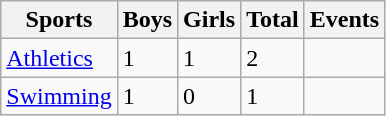<table class="wikitable">
<tr>
<th>Sports</th>
<th>Boys</th>
<th>Girls</th>
<th>Total</th>
<th>Events</th>
</tr>
<tr>
<td><a href='#'>Athletics</a></td>
<td>1</td>
<td>1</td>
<td>2</td>
<td></td>
</tr>
<tr>
<td><a href='#'>Swimming</a></td>
<td>1</td>
<td>0</td>
<td>1</td>
<td></td>
</tr>
</table>
